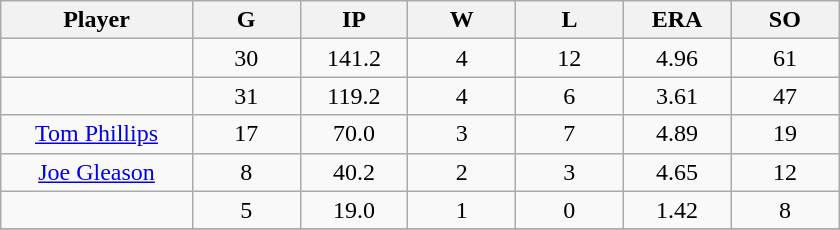<table class="wikitable sortable">
<tr>
<th bgcolor="#DDDDFF" width="16%">Player</th>
<th bgcolor="#DDDDFF" width="9%">G</th>
<th bgcolor="#DDDDFF" width="9%">IP</th>
<th bgcolor="#DDDDFF" width="9%">W</th>
<th bgcolor="#DDDDFF" width="9%">L</th>
<th bgcolor="#DDDDFF" width="9%">ERA</th>
<th bgcolor="#DDDDFF" width="9%">SO</th>
</tr>
<tr align="center">
<td></td>
<td>30</td>
<td>141.2</td>
<td>4</td>
<td>12</td>
<td>4.96</td>
<td>61</td>
</tr>
<tr align="center">
<td></td>
<td>31</td>
<td>119.2</td>
<td>4</td>
<td>6</td>
<td>3.61</td>
<td>47</td>
</tr>
<tr align="center">
<td><a href='#'>Tom Phillips</a></td>
<td>17</td>
<td>70.0</td>
<td>3</td>
<td>7</td>
<td>4.89</td>
<td>19</td>
</tr>
<tr align=center>
<td><a href='#'>Joe Gleason</a></td>
<td>8</td>
<td>40.2</td>
<td>2</td>
<td>3</td>
<td>4.65</td>
<td>12</td>
</tr>
<tr align=center>
<td></td>
<td>5</td>
<td>19.0</td>
<td>1</td>
<td>0</td>
<td>1.42</td>
<td>8</td>
</tr>
<tr align="center">
</tr>
</table>
